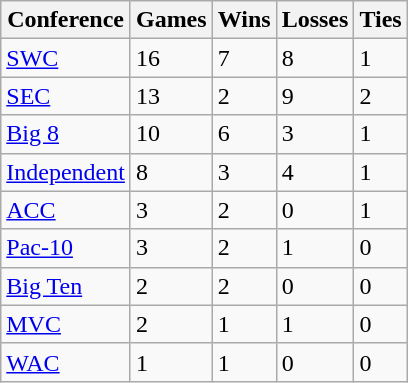<table class="wikitable sortable">
<tr>
<th>Conference</th>
<th>Games</th>
<th>Wins</th>
<th>Losses</th>
<th>Ties</th>
</tr>
<tr>
<td><a href='#'>SWC</a></td>
<td>16</td>
<td>7</td>
<td>8</td>
<td>1</td>
</tr>
<tr>
<td><a href='#'>SEC</a></td>
<td>13</td>
<td>2</td>
<td>9</td>
<td>2</td>
</tr>
<tr>
<td><a href='#'>Big 8</a></td>
<td>10</td>
<td>6</td>
<td>3</td>
<td>1</td>
</tr>
<tr>
<td><a href='#'>Independent</a></td>
<td>8</td>
<td>3</td>
<td>4</td>
<td>1</td>
</tr>
<tr>
<td><a href='#'>ACC</a></td>
<td>3</td>
<td>2</td>
<td>0</td>
<td>1</td>
</tr>
<tr>
<td><a href='#'>Pac-10</a></td>
<td>3</td>
<td>2</td>
<td>1</td>
<td>0</td>
</tr>
<tr>
<td><a href='#'>Big Ten</a></td>
<td>2</td>
<td>2</td>
<td>0</td>
<td>0</td>
</tr>
<tr>
<td><a href='#'>MVC</a></td>
<td>2</td>
<td>1</td>
<td>1</td>
<td>0</td>
</tr>
<tr>
<td><a href='#'>WAC</a></td>
<td>1</td>
<td>1</td>
<td>0</td>
<td>0</td>
</tr>
</table>
